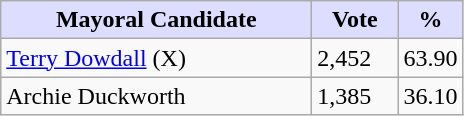<table class="wikitable">
<tr>
<th style="background:#ddf; width:200px;">Mayoral Candidate </th>
<th style="background:#ddf; width:50px;">Vote</th>
<th style="background:#ddf; width:30px;">%</th>
</tr>
<tr>
<td><a href='#'>Terry Dowdall</a> (X)</td>
<td>2,452</td>
<td>63.90</td>
</tr>
<tr>
<td>Archie Duckworth</td>
<td>1,385</td>
<td>36.10</td>
</tr>
</table>
